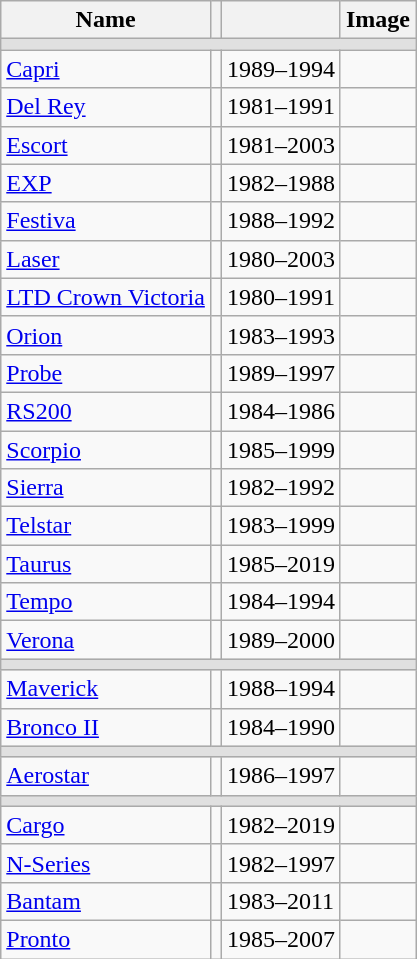<table class="wikitable sortable">
<tr>
<th style="width:px;">Name</th>
<th style="width:px;"></th>
<th style="width:px;"></th>
<th style="width:px;">Image</th>
</tr>
<tr>
<td colspan=6 style=background:#e0e0e0></td>
</tr>
<tr>
<td><a href='#'>Capri</a></td>
<td></td>
<td>1989–1994</td>
<td></td>
</tr>
<tr>
<td><a href='#'>Del Rey</a></td>
<td></td>
<td>1981–1991</td>
<td></td>
</tr>
<tr>
<td><a href='#'>Escort</a></td>
<td></td>
<td>1981–2003</td>
<td></td>
</tr>
<tr>
<td><a href='#'>EXP</a></td>
<td></td>
<td>1982–1988</td>
<td></td>
</tr>
<tr>
<td><a href='#'>Festiva</a></td>
<td></td>
<td>1988–1992</td>
<td></td>
</tr>
<tr>
<td><a href='#'>Laser</a></td>
<td></td>
<td>1980–2003</td>
<td></td>
</tr>
<tr>
<td><a href='#'>LTD Crown Victoria</a></td>
<td></td>
<td>1980–1991</td>
<td></td>
</tr>
<tr>
<td><a href='#'>Orion</a></td>
<td></td>
<td>1983–1993</td>
<td></td>
</tr>
<tr>
<td><a href='#'>Probe</a></td>
<td></td>
<td>1989–1997</td>
<td></td>
</tr>
<tr>
<td><a href='#'>RS200</a></td>
<td></td>
<td>1984–1986</td>
<td></td>
</tr>
<tr>
<td><a href='#'>Scorpio</a></td>
<td></td>
<td>1985–1999</td>
<td></td>
</tr>
<tr>
<td><a href='#'>Sierra</a></td>
<td></td>
<td>1982–1992</td>
<td></td>
</tr>
<tr>
<td><a href='#'>Telstar</a></td>
<td></td>
<td>1983–1999</td>
<td></td>
</tr>
<tr>
<td><a href='#'>Taurus</a></td>
<td></td>
<td>1985–2019</td>
<td></td>
</tr>
<tr>
<td><a href='#'>Tempo</a></td>
<td></td>
<td>1984–1994</td>
<td></td>
</tr>
<tr>
<td><a href='#'>Verona</a></td>
<td></td>
<td>1989–2000</td>
<td></td>
</tr>
<tr>
<td colspan=6 style=background:#e0e0e0></td>
</tr>
<tr>
<td><a href='#'>Maverick</a></td>
<td></td>
<td>1988–1994</td>
<td></td>
</tr>
<tr>
<td><a href='#'>Bronco II</a></td>
<td></td>
<td>1984–1990</td>
<td></td>
</tr>
<tr>
<td colspan=6 style=background:#e0e0e0></td>
</tr>
<tr>
<td><a href='#'>Aerostar</a></td>
<td></td>
<td>1986–1997</td>
<td></td>
</tr>
<tr>
<td colspan=6 style=background:#e0e0e0></td>
</tr>
<tr>
<td><a href='#'>Cargo</a></td>
<td></td>
<td>1982–2019</td>
<td></td>
</tr>
<tr>
<td><a href='#'>N-Series</a></td>
<td></td>
<td>1982–1997</td>
<td></td>
</tr>
<tr>
<td><a href='#'>Bantam</a></td>
<td></td>
<td>1983–2011</td>
<td></td>
</tr>
<tr>
<td><a href='#'>Pronto</a></td>
<td></td>
<td>1985–2007</td>
<td></td>
</tr>
</table>
